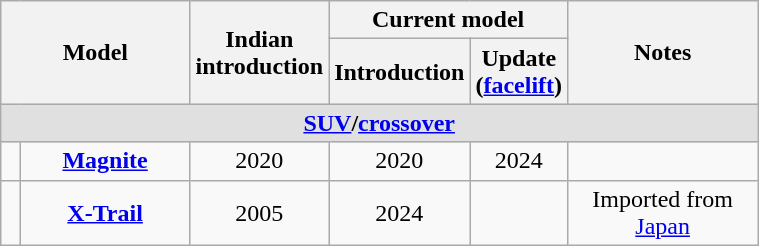<table class="wikitable" style="text-align: center; width: 40%">
<tr>
<th colspan="2" rowspan="2" width="25%">Model</th>
<th rowspan="2" width="10%">Indian introduction</th>
<th colspan="2">Current model</th>
<th rowspan="2">Notes</th>
</tr>
<tr>
<th width="10%">Introduction</th>
<th width="10%">Update (<a href='#'>facelift</a>)</th>
</tr>
<tr bgcolor="#e0e0e0">
<td colspan="6"><strong><a href='#'>SUV</a>/<a href='#'>crossover</a></strong></td>
</tr>
<tr>
<td></td>
<td><strong><a href='#'>Magnite</a></strong></td>
<td>2020</td>
<td>2020</td>
<td>2024</td>
<td></td>
</tr>
<tr>
<td></td>
<td><strong><a href='#'>X-Trail</a></strong></td>
<td>2005</td>
<td>2024</td>
<td></td>
<td>Imported from <a href='#'>Japan</a></td>
</tr>
</table>
